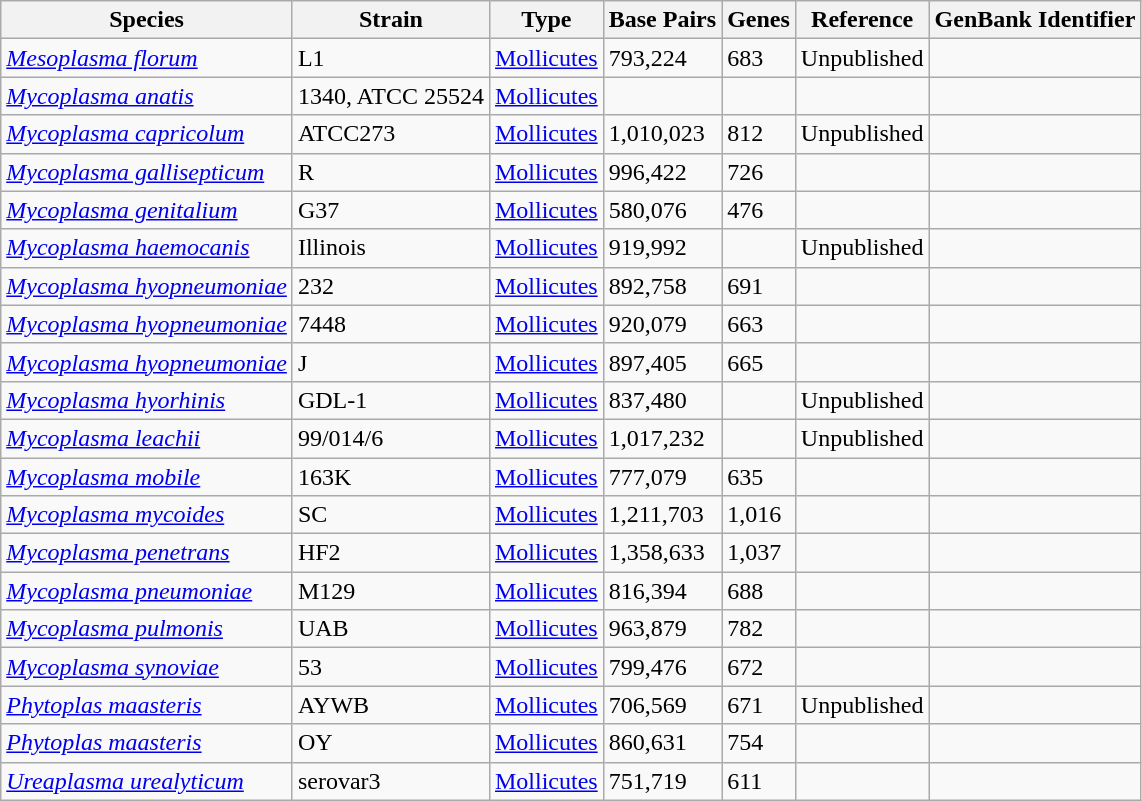<table class="wikitable sortable">
<tr>
<th>Species</th>
<th>Strain</th>
<th>Type</th>
<th>Base Pairs</th>
<th>Genes</th>
<th>Reference</th>
<th>GenBank Identifier</th>
</tr>
<tr>
<td><em><a href='#'>Mesoplasma florum</a></em></td>
<td>L1</td>
<td><a href='#'>Mollicutes</a></td>
<td>793,224</td>
<td>683</td>
<td>Unpublished</td>
</tr>
<tr>
<td><em><a href='#'>Mycoplasma anatis</a></em></td>
<td>1340, ATCC 25524</td>
<td><a href='#'>Mollicutes</a></td>
<td></td>
<td></td>
<td></td>
<td></td>
</tr>
<tr>
<td><em><a href='#'>Mycoplasma capricolum</a></em></td>
<td>ATCC273</td>
<td><a href='#'>Mollicutes</a></td>
<td>1,010,023</td>
<td>812</td>
<td>Unpublished</td>
<td></td>
</tr>
<tr>
<td><em><a href='#'>Mycoplasma gallisepticum</a></em></td>
<td>R</td>
<td><a href='#'>Mollicutes</a></td>
<td>996,422</td>
<td>726</td>
<td></td>
<td></td>
</tr>
<tr>
<td><em><a href='#'>Mycoplasma genitalium</a></em></td>
<td>G37</td>
<td><a href='#'>Mollicutes</a></td>
<td>580,076</td>
<td>476</td>
<td></td>
<td></td>
</tr>
<tr>
<td><em><a href='#'>Mycoplasma haemocanis</a></em></td>
<td>Illinois</td>
<td><a href='#'>Mollicutes</a></td>
<td>919,992</td>
<td></td>
<td>Unpublished</td>
<td></td>
</tr>
<tr>
<td><em><a href='#'>Mycoplasma hyopneumoniae</a></em></td>
<td>232</td>
<td><a href='#'>Mollicutes</a></td>
<td>892,758</td>
<td>691</td>
<td></td>
<td></td>
</tr>
<tr>
<td><em><a href='#'>Mycoplasma hyopneumoniae</a></em></td>
<td>7448</td>
<td><a href='#'>Mollicutes</a></td>
<td>920,079</td>
<td>663</td>
<td></td>
<td></td>
</tr>
<tr>
<td><em><a href='#'>Mycoplasma hyopneumoniae</a></em></td>
<td>J</td>
<td><a href='#'>Mollicutes</a></td>
<td>897,405</td>
<td>665</td>
<td></td>
<td></td>
</tr>
<tr>
<td><em><a href='#'>Mycoplasma hyorhinis</a></em></td>
<td>GDL-1</td>
<td><a href='#'>Mollicutes</a></td>
<td>837,480</td>
<td></td>
<td>Unpublished</td>
<td></td>
</tr>
<tr>
<td><em><a href='#'>Mycoplasma leachii</a></em></td>
<td>99/014/6</td>
<td><a href='#'>Mollicutes</a></td>
<td>1,017,232</td>
<td></td>
<td>Unpublished</td>
<td></td>
</tr>
<tr>
<td><em><a href='#'>Mycoplasma mobile</a></em></td>
<td>163K</td>
<td><a href='#'>Mollicutes</a></td>
<td>777,079</td>
<td>635</td>
<td></td>
<td></td>
</tr>
<tr>
<td><em><a href='#'>Mycoplasma mycoides</a></em></td>
<td>SC</td>
<td><a href='#'>Mollicutes</a></td>
<td>1,211,703</td>
<td>1,016</td>
<td></td>
<td></td>
</tr>
<tr>
<td><em><a href='#'>Mycoplasma penetrans</a></em></td>
<td>HF2</td>
<td><a href='#'>Mollicutes</a></td>
<td>1,358,633</td>
<td>1,037</td>
<td></td>
<td></td>
</tr>
<tr>
<td><em><a href='#'>Mycoplasma pneumoniae</a></em></td>
<td>M129</td>
<td><a href='#'>Mollicutes</a></td>
<td>816,394</td>
<td>688</td>
<td></td>
<td></td>
</tr>
<tr>
<td><em><a href='#'>Mycoplasma pulmonis</a></em></td>
<td>UAB</td>
<td><a href='#'>Mollicutes</a></td>
<td>963,879</td>
<td>782</td>
<td></td>
<td></td>
</tr>
<tr>
<td><em><a href='#'>Mycoplasma synoviae</a></em></td>
<td>53</td>
<td><a href='#'>Mollicutes</a></td>
<td>799,476</td>
<td>672</td>
<td></td>
<td></td>
</tr>
<tr>
<td><em><a href='#'>Phytoplas maasteris</a></em></td>
<td>AYWB</td>
<td><a href='#'>Mollicutes</a></td>
<td>706,569</td>
<td>671</td>
<td>Unpublished</td>
<td></td>
</tr>
<tr>
<td><em><a href='#'>Phytoplas maasteris</a></em></td>
<td>OY</td>
<td><a href='#'>Mollicutes</a></td>
<td>860,631</td>
<td>754</td>
<td></td>
<td></td>
</tr>
<tr>
<td><em><a href='#'>Ureaplasma urealyticum</a></em></td>
<td>serovar3</td>
<td><a href='#'>Mollicutes</a></td>
<td>751,719</td>
<td>611</td>
<td></td>
<td></td>
</tr>
</table>
